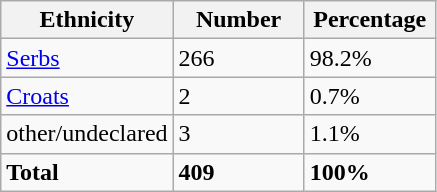<table class="wikitable">
<tr>
<th width="100px">Ethnicity</th>
<th width="80px">Number</th>
<th width="80px">Percentage</th>
</tr>
<tr>
<td><a href='#'>Serbs</a></td>
<td>266</td>
<td>98.2%</td>
</tr>
<tr>
<td><a href='#'>Croats</a></td>
<td>2</td>
<td>0.7%</td>
</tr>
<tr>
<td>other/undeclared</td>
<td>3</td>
<td>1.1%</td>
</tr>
<tr>
<td><strong>Total</strong></td>
<td><strong>409</strong></td>
<td><strong>100%</strong></td>
</tr>
</table>
